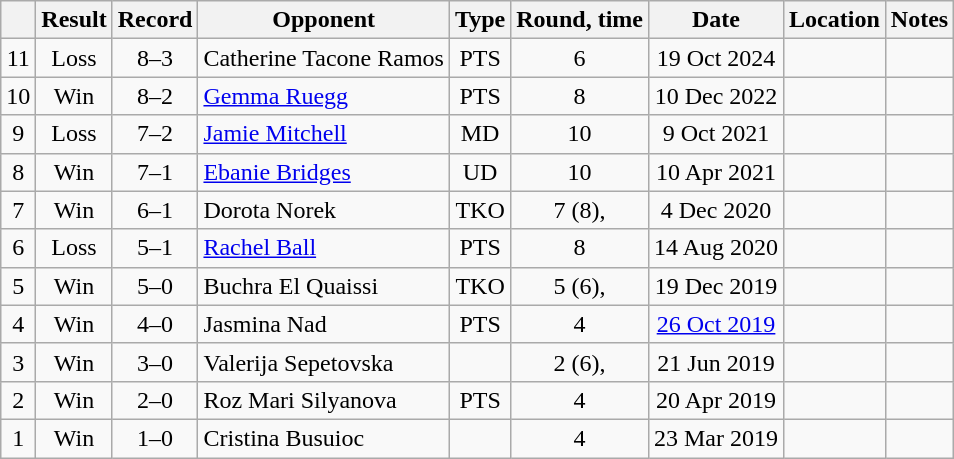<table class="wikitable" style="text-align:center">
<tr>
<th></th>
<th>Result</th>
<th>Record</th>
<th>Opponent</th>
<th>Type</th>
<th>Round, time</th>
<th>Date</th>
<th>Location</th>
<th>Notes</th>
</tr>
<tr>
<td>11</td>
<td>Loss</td>
<td>8–3</td>
<td align=left> Catherine Tacone Ramos</td>
<td>PTS</td>
<td>6</td>
<td>19 Oct 2024</td>
<td align=left></td>
<td></td>
</tr>
<tr>
<td>10</td>
<td>Win</td>
<td>8–2</td>
<td align=left> <a href='#'>Gemma Ruegg</a></td>
<td>PTS</td>
<td>8</td>
<td>10 Dec 2022</td>
<td align=left></td>
<td></td>
</tr>
<tr>
<td>9</td>
<td>Loss</td>
<td>7–2</td>
<td align=left> <a href='#'>Jamie Mitchell</a></td>
<td>MD</td>
<td>10</td>
<td>9 Oct 2021</td>
<td align=left></td>
<td></td>
</tr>
<tr>
<td>8</td>
<td>Win</td>
<td>7–1</td>
<td align=left> <a href='#'>Ebanie Bridges</a></td>
<td>UD</td>
<td>10</td>
<td>10 Apr 2021</td>
<td align=left> </td>
<td align=left></td>
</tr>
<tr>
<td>7</td>
<td>Win</td>
<td>6–1</td>
<td align=left> Dorota Norek</td>
<td>TKO</td>
<td>7 (8), </td>
<td>4 Dec 2020</td>
<td align=left></td>
<td></td>
</tr>
<tr>
<td>6</td>
<td>Loss</td>
<td>5–1</td>
<td align=left> <a href='#'>Rachel Ball</a></td>
<td>PTS</td>
<td>8</td>
<td>14 Aug 2020</td>
<td align=left></td>
<td></td>
</tr>
<tr>
<td>5</td>
<td>Win</td>
<td>5–0</td>
<td align=left> Buchra El Quaissi</td>
<td>TKO</td>
<td>5 (6), </td>
<td>19 Dec 2019</td>
<td align=left></td>
<td></td>
</tr>
<tr>
<td>4</td>
<td>Win</td>
<td>4–0</td>
<td align=left> Jasmina Nad</td>
<td>PTS</td>
<td>4</td>
<td><a href='#'>26 Oct 2019</a></td>
<td align=left></td>
<td></td>
</tr>
<tr>
<td>3</td>
<td>Win</td>
<td>3–0</td>
<td align=left> Valerija Sepetovska</td>
<td></td>
<td>2 (6), </td>
<td>21 Jun 2019</td>
<td align=left></td>
<td></td>
</tr>
<tr>
<td>2</td>
<td>Win</td>
<td>2–0</td>
<td align=left> Roz Mari Silyanova</td>
<td>PTS</td>
<td>4</td>
<td>20 Apr 2019</td>
<td align=left></td>
<td></td>
</tr>
<tr>
<td>1</td>
<td>Win</td>
<td>1–0</td>
<td align=left> Cristina Busuioc</td>
<td></td>
<td>4</td>
<td>23 Mar 2019</td>
<td align=left></td>
<td></td>
</tr>
</table>
